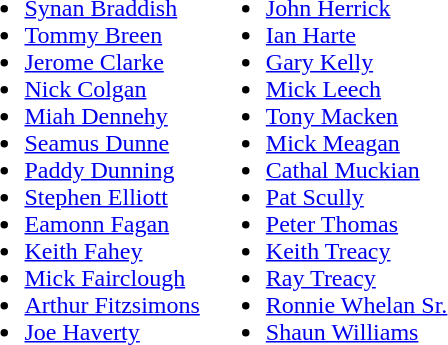<table>
<tr style="vertical-align:top">
<td><br><ul><li> <a href='#'>Synan Braddish</a></li><li> <a href='#'>Tommy Breen</a></li><li> <a href='#'>Jerome Clarke</a></li><li> <a href='#'>Nick Colgan</a></li><li> <a href='#'>Miah Dennehy</a></li><li> <a href='#'>Seamus Dunne</a></li><li> <a href='#'>Paddy Dunning</a></li><li> <a href='#'>Stephen Elliott</a></li><li> <a href='#'>Eamonn Fagan</a></li><li> <a href='#'>Keith Fahey</a></li><li> <a href='#'>Mick Fairclough</a></li><li> <a href='#'>Arthur Fitzsimons</a></li><li> <a href='#'>Joe Haverty</a></li></ul></td>
<td><br><ul><li> <a href='#'>John Herrick</a></li><li> <a href='#'>Ian Harte</a></li><li> <a href='#'>Gary Kelly</a></li><li> <a href='#'>Mick Leech</a></li><li> <a href='#'>Tony Macken</a></li><li> <a href='#'>Mick Meagan</a></li><li> <a href='#'>Cathal Muckian</a></li><li> <a href='#'>Pat Scully</a></li><li> <a href='#'>Peter Thomas</a></li><li> <a href='#'>Keith Treacy</a></li><li> <a href='#'>Ray Treacy</a></li><li> <a href='#'>Ronnie Whelan Sr.</a></li><li> <a href='#'>Shaun Williams</a></li></ul></td>
</tr>
</table>
